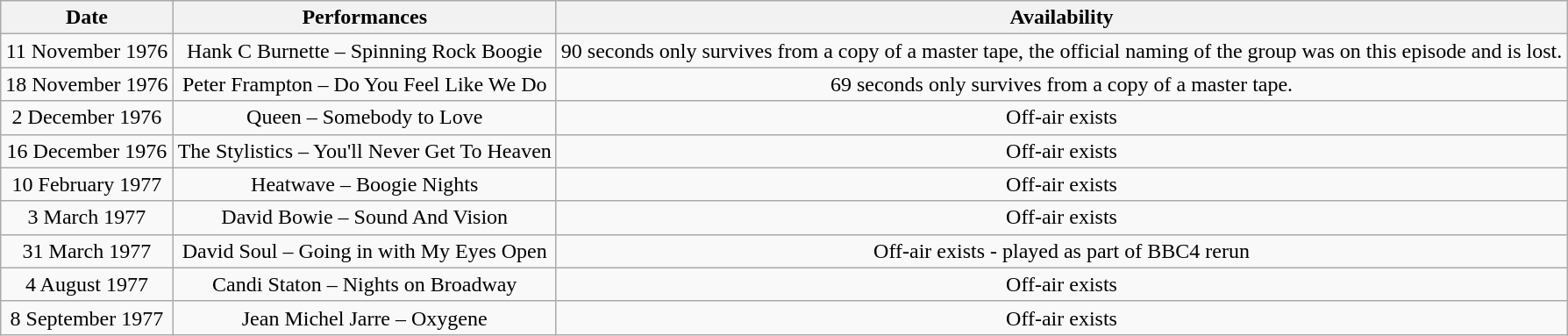<table class="wikitable" style="text-align: center;">
<tr>
<th>Date</th>
<th>Performances</th>
<th>Availability</th>
</tr>
<tr>
<td>11 November 1976</td>
<td>Hank C Burnette – Spinning Rock Boogie</td>
<td>90 seconds only survives from a copy of a master tape, the official naming of the group was on this episode and is lost.</td>
</tr>
<tr>
<td>18 November 1976</td>
<td>Peter Frampton – Do You Feel Like We Do</td>
<td>69 seconds only survives from a copy of a master tape.</td>
</tr>
<tr>
<td>2 December 1976</td>
<td>Queen – Somebody to Love</td>
<td>Off-air exists</td>
</tr>
<tr>
<td>16 December 1976</td>
<td>The Stylistics – You'll Never Get To Heaven</td>
<td>Off-air exists</td>
</tr>
<tr>
<td>10 February 1977</td>
<td>Heatwave – Boogie Nights</td>
<td>Off-air exists</td>
</tr>
<tr>
<td>3 March 1977</td>
<td>David Bowie – Sound And Vision</td>
<td>Off-air exists</td>
</tr>
<tr>
<td>31 March 1977</td>
<td>David Soul – Going in with My Eyes Open</td>
<td>Off-air exists - played as part of BBC4 rerun</td>
</tr>
<tr>
<td>4 August 1977</td>
<td>Candi Staton – Nights on Broadway</td>
<td>Off-air exists</td>
</tr>
<tr>
<td>8 September 1977</td>
<td>Jean Michel Jarre – Oxygene</td>
<td>Off-air exists</td>
</tr>
</table>
